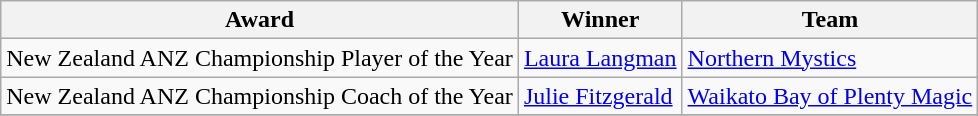<table class="wikitable collapsible">
<tr>
<th>Award</th>
<th>Winner</th>
<th>Team</th>
</tr>
<tr>
<td>New Zealand ANZ Championship Player of the Year</td>
<td><a href='#'>Laura Langman</a></td>
<td><a href='#'>Northern Mystics </a></td>
</tr>
<tr>
<td>New Zealand ANZ Championship Coach of the Year</td>
<td><a href='#'>Julie Fitzgerald</a></td>
<td><a href='#'>Waikato Bay of Plenty Magic</a></td>
</tr>
<tr>
</tr>
</table>
